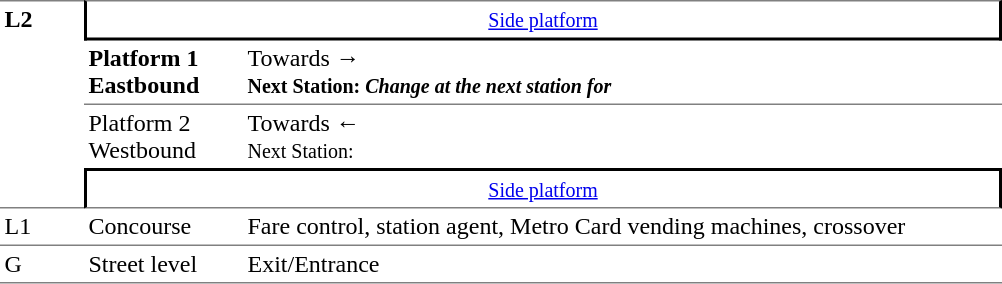<table border="0" cellspacing="0" cellpadding="3">
<tr>
<td rowspan="4" style="border-top:solid 1px grey;border-bottom:solid 1px grey;" width="50" valign="top"><strong>L2</strong></td>
<td colspan="2" style="border-top:solid 1px grey;border-right:solid 2px black;border-left:solid 2px black;border-bottom:solid 2px black;text-align:center;"><small><a href='#'>Side platform</a></small></td>
</tr>
<tr>
<td style="border-bottom:solid 1px grey;" width="100"><span><strong>Platform 1</strong><br><strong>Eastbound</strong></span></td>
<td style="border-bottom:solid 1px grey;" width="500">Towards → <br><small><strong>Next Station:</strong> </small> <small><strong><em>Change at the next station for <strong><em></small></td>
</tr>
<tr>
<td><span></strong>Platform 2<strong><br></strong>Westbound<strong></span></td>
<td><span></span>Towards ← <br><small></strong>Next Station:<strong> </small></td>
</tr>
<tr>
<td colspan="2" style="border-top:solid 2px black;border-right:solid 2px black;border-left:solid 2px black;border-bottom:solid 1px grey;text-align:center;"><small><a href='#'>Side platform</a></small></td>
</tr>
<tr>
<td valign="top"></strong>L1<strong></td>
<td valign="top">Concourse</td>
<td valign="top">Fare control, station agent, Metro Card vending machines, crossover</td>
</tr>
<tr>
<td style="border-bottom:solid 1px grey;border-top:solid 1px grey;" width="50" valign="top"></strong>G<strong></td>
<td style="border-top:solid 1px grey;border-bottom:solid 1px grey;" width="100" valign="top">Street level</td>
<td style="border-top:solid 1px grey;border-bottom:solid 1px grey;" width="500" valign="top">Exit/Entrance</td>
</tr>
</table>
